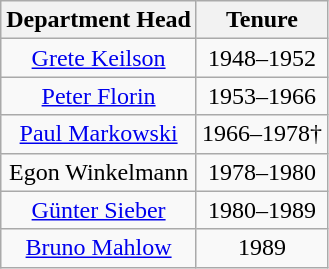<table class="wikitable" style="text-align: center;">
<tr>
<th>Department Head</th>
<th>Tenure</th>
</tr>
<tr>
<td><a href='#'>Grete Keilson</a></td>
<td>1948–1952</td>
</tr>
<tr>
<td><a href='#'>Peter Florin</a></td>
<td>1953–1966</td>
</tr>
<tr>
<td><a href='#'>Paul Markowski</a></td>
<td>1966–1978†</td>
</tr>
<tr>
<td>Egon Winkelmann</td>
<td>1978–1980</td>
</tr>
<tr>
<td><a href='#'>Günter Sieber</a></td>
<td>1980–1989</td>
</tr>
<tr>
<td><a href='#'>Bruno Mahlow</a></td>
<td>1989</td>
</tr>
</table>
